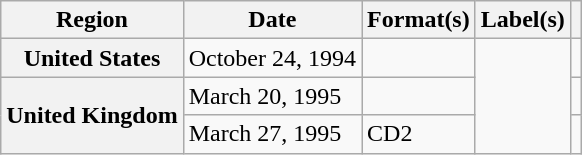<table class="wikitable plainrowheaders">
<tr>
<th scope="col">Region</th>
<th scope="col">Date</th>
<th scope="col">Format(s)</th>
<th scope="col">Label(s)</th>
<th scope="col"></th>
</tr>
<tr>
<th scope="row">United States</th>
<td>October 24, 1994</td>
<td></td>
<td rowspan="3"></td>
<td></td>
</tr>
<tr>
<th scope="row" rowspan="2">United Kingdom</th>
<td>March 20, 1995</td>
<td></td>
<td></td>
</tr>
<tr>
<td>March 27, 1995</td>
<td>CD2</td>
<td></td>
</tr>
</table>
